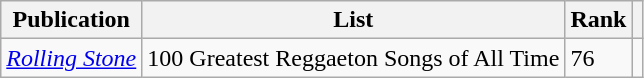<table class="wikitable">
<tr>
<th>Publication</th>
<th>List</th>
<th>Rank</th>
<th></th>
</tr>
<tr>
<td><em><a href='#'>Rolling Stone</a></em></td>
<td>100 Greatest Reggaeton Songs of All Time</td>
<td>76</td>
<td></td>
</tr>
</table>
